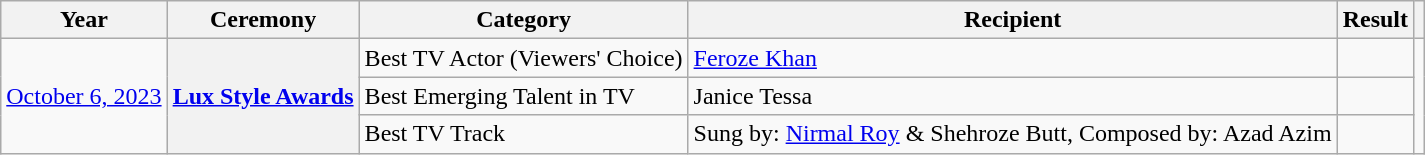<table class="wikitable plainrowheaders">
<tr>
<th>Year</th>
<th>Ceremony</th>
<th>Category</th>
<th>Recipient</th>
<th>Result</th>
<th></th>
</tr>
<tr>
<td rowspan="3"><a href='#'>October 6, 2023</a></td>
<th scope="row" rowspan="3"><a href='#'>Lux Style Awards</a></th>
<td>Best TV Actor (Viewers' Choice)</td>
<td><a href='#'>Feroze Khan</a></td>
<td></td>
<td rowspan="3"></td>
</tr>
<tr>
<td>Best Emerging Talent in TV</td>
<td>Janice Tessa</td>
<td></td>
</tr>
<tr>
<td>Best TV Track</td>
<td>Sung by: <a href='#'>Nirmal Roy</a> & Shehroze Butt, Composed by: Azad Azim</td>
<td></td>
</tr>
</table>
